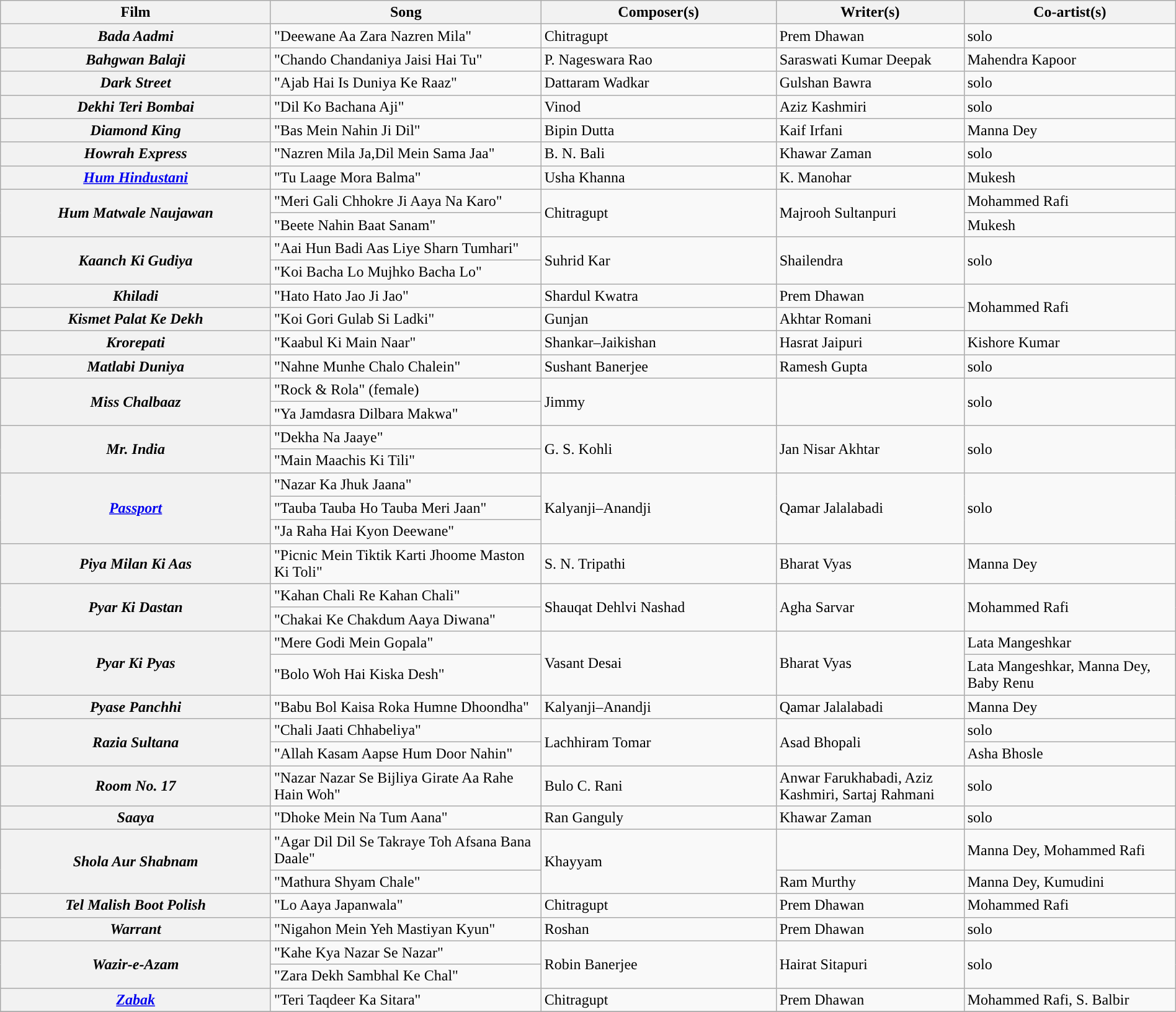<table class="wikitable plainrowheaders" width="100%" textcolor:#000;">
<tr style="background:#b0e0e66;">
<th scope="col" width=23%><strong>Film</strong></th>
<th scope="col" width=23%><strong>Song</strong></th>
<th scope="col" width=20%><strong>Composer(s)</strong></th>
<th scope="col" width=16%><strong>Writer(s)</strong></th>
<th scope="col" width=18%><strong>Co-artist(s)</strong></th>
</tr>
<tr>
<th><em>Bada Aadmi</em></th>
<td>"Deewane Aa Zara Nazren Mila"</td>
<td>Chitragupt</td>
<td>Prem Dhawan</td>
<td>solo</td>
</tr>
<tr>
<th><em>Bahgwan Balaji</em></th>
<td>"Chando Chandaniya Jaisi Hai Tu"</td>
<td>P. Nageswara Rao</td>
<td>Saraswati Kumar Deepak</td>
<td>Mahendra Kapoor</td>
</tr>
<tr>
<th><em>Dark Street</em></th>
<td>"Ajab Hai Is Duniya Ke Raaz"</td>
<td>Dattaram Wadkar</td>
<td>Gulshan Bawra</td>
<td>solo</td>
</tr>
<tr>
<th><em>Dekhi Teri Bombai</em></th>
<td>"Dil Ko Bachana Aji"</td>
<td>Vinod</td>
<td>Aziz Kashmiri</td>
<td>solo</td>
</tr>
<tr>
<th><em>Diamond King</em></th>
<td>"Bas Mein Nahin Ji Dil"</td>
<td>Bipin Dutta</td>
<td>Kaif Irfani</td>
<td>Manna Dey</td>
</tr>
<tr>
<th><em>Howrah Express</em></th>
<td>"Nazren Mila Ja,Dil Mein Sama Jaa"</td>
<td>B. N. Bali</td>
<td>Khawar Zaman</td>
<td>solo</td>
</tr>
<tr>
<th Rowspan=1><em><a href='#'>Hum Hindustani</a></em></th>
<td>"Tu Laage Mora Balma"</td>
<td>Usha Khanna</td>
<td>K. Manohar</td>
<td>Mukesh</td>
</tr>
<tr>
<th Rowspan=2><em>Hum Matwale Naujawan</em></th>
<td>"Meri Gali Chhokre Ji Aaya Na Karo"</td>
<td Rowspan=2>Chitragupt</td>
<td Rowspan=2>Majrooh Sultanpuri</td>
<td rowspan=1>Mohammed Rafi</td>
</tr>
<tr>
<td>"Beete Nahin Baat Sanam"</td>
<td>Mukesh</td>
</tr>
<tr>
<th Rowspan=2><em>Kaanch Ki Gudiya</em></th>
<td>"Aai Hun Badi Aas Liye Sharn Tumhari"</td>
<td rowspan=2>Suhrid Kar</td>
<td Rowspan=2>Shailendra</td>
<td rowspan=2>solo</td>
</tr>
<tr>
<td>"Koi Bacha Lo Mujhko Bacha Lo"</td>
</tr>
<tr>
<th><em>Khiladi</em></th>
<td>"Hato Hato Jao Ji Jao"</td>
<td>Shardul Kwatra</td>
<td>Prem Dhawan</td>
<td rowspan=2>Mohammed Rafi</td>
</tr>
<tr>
<th><em>Kismet Palat Ke Dekh</em></th>
<td>"Koi Gori Gulab Si Ladki"</td>
<td>Gunjan</td>
<td>Akhtar Romani</td>
</tr>
<tr>
<th><em>Krorepati</em></th>
<td>"Kaabul Ki Main Naar"</td>
<td>Shankar–Jaikishan</td>
<td>Hasrat Jaipuri</td>
<td>Kishore Kumar</td>
</tr>
<tr>
<th><em>Matlabi Duniya</em></th>
<td>"Nahne Munhe Chalo Chalein"</td>
<td>Sushant Banerjee</td>
<td>Ramesh Gupta</td>
<td>solo</td>
</tr>
<tr>
<th Rowspan=2><em>Miss Chalbaaz</em></th>
<td>"Rock & Rola" (female)</td>
<td rowspan=2>Jimmy</td>
<td rowspan=2></td>
<td rowspan=2>solo</td>
</tr>
<tr>
<td>"Ya Jamdasra Dilbara Makwa"</td>
</tr>
<tr>
<th Rowspan=2><em>Mr. India</em></th>
<td>"Dekha Na Jaaye"</td>
<td rowspan=2>G. S. Kohli</td>
<td rowspan=2>Jan Nisar Akhtar</td>
<td rowspan=2>solo</td>
</tr>
<tr>
<td>"Main Maachis Ki Tili"</td>
</tr>
<tr>
<th Rowspan=3><em><a href='#'>Passport</a></em></th>
<td>"Nazar Ka Jhuk Jaana"</td>
<td rowspan=3>Kalyanji–Anandji</td>
<td rowspan=3>Qamar Jalalabadi</td>
<td rowspan=3>solo</td>
</tr>
<tr>
<td>"Tauba Tauba Ho Tauba Meri Jaan"</td>
</tr>
<tr>
<td>"Ja Raha Hai Kyon Deewane"</td>
</tr>
<tr>
<th><em>Piya Milan Ki Aas</em></th>
<td>"Picnic Mein Tiktik Karti Jhoome Maston Ki Toli"</td>
<td>S. N. Tripathi</td>
<td>Bharat Vyas</td>
<td>Manna Dey</td>
</tr>
<tr>
<th Rowspan=2><em>Pyar Ki Dastan</em></th>
<td>"Kahan Chali Re Kahan Chali"</td>
<td rowspan=2>Shauqat Dehlvi Nashad</td>
<td rowspan=2>Agha Sarvar</td>
<td rowspan=2>Mohammed Rafi</td>
</tr>
<tr>
<td>"Chakai Ke Chakdum Aaya Diwana"</td>
</tr>
<tr>
<th Rowspan=2><em>Pyar Ki Pyas</em></th>
<td>"Mere Godi Mein Gopala"</td>
<td rowspan=2>Vasant Desai</td>
<td rowspan=2>Bharat Vyas</td>
<td>Lata Mangeshkar</td>
</tr>
<tr>
<td>"Bolo Woh Hai Kiska Desh"</td>
<td>Lata Mangeshkar, Manna Dey, Baby Renu</td>
</tr>
<tr>
<th><em>Pyase Panchhi</em></th>
<td>"Babu Bol Kaisa Roka Humne Dhoondha"</td>
<td>Kalyanji–Anandji</td>
<td>Qamar Jalalabadi</td>
<td>Manna Dey</td>
</tr>
<tr>
<th Rowspan=2><em>Razia Sultana</em></th>
<td>"Chali Jaati Chhabeliya"</td>
<td rowspan=2>Lachhiram Tomar</td>
<td rowspan=2>Asad Bhopali</td>
<td>solo</td>
</tr>
<tr>
<td>"Allah Kasam Aapse Hum Door Nahin"</td>
<td>Asha Bhosle</td>
</tr>
<tr>
<th><em>Room No. 17</em></th>
<td>"Nazar Nazar Se Bijliya Girate Aa Rahe Hain Woh"</td>
<td>Bulo C. Rani</td>
<td>Anwar Farukhabadi, Aziz Kashmiri, Sartaj Rahmani</td>
<td>solo</td>
</tr>
<tr>
<th><em>Saaya</em></th>
<td>"Dhoke Mein Na Tum Aana"</td>
<td>Ran Ganguly</td>
<td>Khawar Zaman</td>
<td>solo</td>
</tr>
<tr>
<th rowspan=2><em>Shola Aur Shabnam</em></th>
<td>"Agar Dil Dil Se Takraye Toh Afsana Bana Daale"</td>
<td rowspan=2>Khayyam</td>
<td></td>
<td>Manna Dey, Mohammed Rafi</td>
</tr>
<tr>
<td>"Mathura Shyam Chale"</td>
<td>Ram Murthy</td>
<td>Manna Dey, Kumudini</td>
</tr>
<tr>
<th><em>Tel Malish Boot Polish</em></th>
<td>"Lo Aaya Japanwala"</td>
<td>Chitragupt</td>
<td>Prem Dhawan</td>
<td>Mohammed Rafi</td>
</tr>
<tr>
<th><em>Warrant</em></th>
<td>"Nigahon Mein Yeh Mastiyan Kyun"</td>
<td>Roshan</td>
<td>Prem Dhawan</td>
<td>solo</td>
</tr>
<tr>
<th Rowspan=2><em>Wazir-e-Azam</em></th>
<td>"Kahe Kya Nazar Se Nazar"</td>
<td rowspan=2>Robin Banerjee</td>
<td rowspan=2>Hairat Sitapuri</td>
<td rowspan=2>solo</td>
</tr>
<tr>
<td>"Zara Dekh Sambhal Ke Chal"</td>
</tr>
<tr>
<th><em><a href='#'>Zabak</a></em></th>
<td>"Teri Taqdeer Ka Sitara"</td>
<td>Chitragupt</td>
<td>Prem Dhawan</td>
<td>Mohammed Rafi, S. Balbir</td>
</tr>
<tr>
</tr>
</table>
